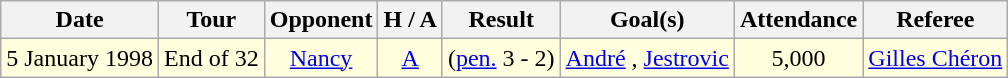<table class="wikitable" style="text-align:center">
<tr>
<th class="wikitable">Date</th>
<th>Tour</th>
<th>Opponent</th>
<th>H / A</th>
<th>Result</th>
<th>Goal(s)</th>
<th>Attendance</th>
<th>Referee</th>
</tr>
<tr style="background:#ffd;">
<td>5 January 1998</td>
<td>End of 32</td>
<td><a href='#'>Nancy</a></td>
<td><a href='#'>A</a></td>
<td> (<a href='#'>pen.</a> 3 - 2)</td>
<td><a href='#'>André</a> , <a href='#'>Jestrovic</a> </td>
<td>5,000</td>
<td><a href='#'>Gilles Chéron</a></td>
</tr>
</table>
